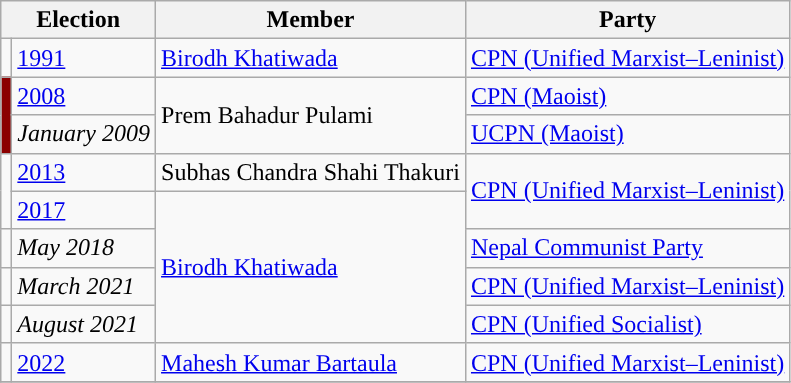<table class="wikitable">
<tr>
<th colspan="2">Election</th>
<th>Member</th>
<th>Party</th>
</tr>
<tr>
<td style="background-color:"></td>
<td><a href='#'>1991</a></td>
<td><a href='#'>Birodh Khatiwada</a></td>
<td><a href='#'>CPN (Unified Marxist–Leninist)</a></td>
</tr>
<tr>
<td rowspan="2" style="background-color:darkred"></td>
<td><a href='#'>2008</a></td>
<td rowspan="2">Prem Bahadur Pulami</td>
<td><a href='#'>CPN (Maoist)</a></td>
</tr>
<tr>
<td><em>January 2009</em></td>
<td><a href='#'>UCPN (Maoist)</a></td>
</tr>
<tr>
<td rowspan="2" style="background-color:"></td>
<td><a href='#'>2013</a></td>
<td>Subhas Chandra Shahi Thakuri</td>
<td rowspan="2"><a href='#'>CPN (Unified Marxist–Leninist)</a></td>
</tr>
<tr>
<td><a href='#'>2017</a></td>
<td rowspan="4"><a href='#'>Birodh Khatiwada</a></td>
</tr>
<tr>
<td style="background-color:"></td>
<td><em>May 2018</em></td>
<td><a href='#'>Nepal Communist Party</a></td>
</tr>
<tr>
<td style="background-color:"></td>
<td><em>March 2021</em></td>
<td><a href='#'>CPN (Unified Marxist–Leninist)</a></td>
</tr>
<tr>
<td style="background-color:"></td>
<td><em>August 2021</em></td>
<td><a href='#'>CPN (Unified Socialist)</a></td>
</tr>
<tr>
<td style="background-color:"></td>
<td><a href='#'>2022</a></td>
<td><a href='#'>Mahesh Kumar Bartaula</a></td>
<td><a href='#'>CPN (Unified Marxist–Leninist)</a></td>
</tr>
<tr>
</tr>
</table>
